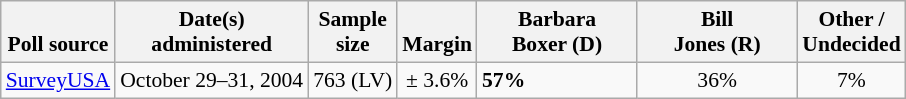<table class="wikitable" style="font-size:90%">
<tr valign=bottom>
<th>Poll source</th>
<th>Date(s)<br>administered</th>
<th>Sample<br>size</th>
<th>Margin<br></th>
<th style="width:100px;">Barbara<br>Boxer (D)</th>
<th style="width:100px;">Bill<br>Jones (R)</th>
<th>Other /<br>Undecided</th>
</tr>
<tr>
<td><a href='#'>SurveyUSA</a></td>
<td align=center>October 29–31, 2004</td>
<td align=center>763 (LV)</td>
<td align=center>± 3.6%</td>
<td><strong>57%</strong></td>
<td align=center>36%</td>
<td align=center>7%</td>
</tr>
</table>
